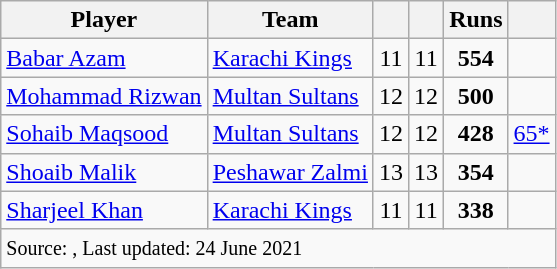<table class="wikitable" style="text-align: center;">
<tr>
<th>Player</th>
<th>Team</th>
<th></th>
<th></th>
<th>Runs</th>
<th></th>
</tr>
<tr>
<td style="text-align:left"><a href='#'>Babar Azam</a></td>
<td style="text-align:left"><a href='#'>Karachi Kings</a></td>
<td>11</td>
<td>11</td>
<td><strong>554</strong></td>
<td><a href='#'></a></td>
</tr>
<tr>
<td style="text-align:left"><a href='#'>Mohammad Rizwan</a></td>
<td style="text-align:left"><a href='#'>Multan Sultans</a></td>
<td>12</td>
<td>12</td>
<td><strong>500</strong></td>
<td><a href='#'></a></td>
</tr>
<tr>
<td style="text-align:left"><a href='#'>Sohaib Maqsood</a></td>
<td style="text-align:left"><a href='#'>Multan Sultans</a></td>
<td>12</td>
<td>12</td>
<td><strong>428</strong></td>
<td><a href='#'>65*</a></td>
</tr>
<tr>
<td style="text-align:left"><a href='#'>Shoaib Malik</a></td>
<td style="text-align:left"><a href='#'>Peshawar Zalmi</a></td>
<td>13</td>
<td>13</td>
<td><strong>354</strong></td>
<td><a href='#'></a></td>
</tr>
<tr>
<td style="text-align:left"><a href='#'>Sharjeel Khan</a></td>
<td style="text-align:left"><a href='#'>Karachi Kings</a></td>
<td>11</td>
<td>11</td>
<td><strong>338</strong></td>
<td><a href='#'></a></td>
</tr>
<tr>
<td colspan="27" style="text-align:left"><small>Source: , Last updated: 24 June 2021</small></td>
</tr>
</table>
